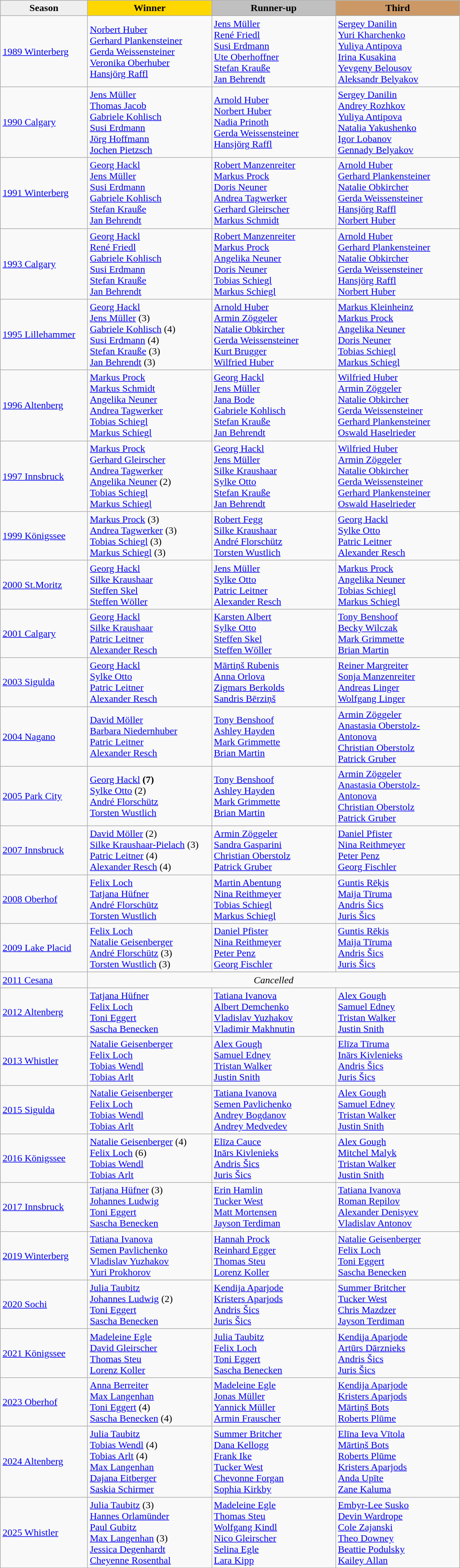<table class="wikitable sortable" style="width:750px;">
<tr>
<th style="width:19%; background:#efefef;">Season</th>
<th style="width:27%; background:gold">Winner</th>
<th style="width:27%; background:silver">Runner-up</th>
<th style="width:27%; background:#CC9966">Third</th>
</tr>
<tr>
<td><a href='#'>1989 Winterberg</a></td>
<td><a href='#'>Norbert Huber</a><br><a href='#'>Gerhard Plankensteiner</a><br><a href='#'>Gerda Weissensteiner</a><br><a href='#'>Veronika Oberhuber</a><br><a href='#'>Hansjörg Raffl</a><br></td>
<td><a href='#'>Jens Müller</a><br><a href='#'>René Friedl</a><br><a href='#'>Susi Erdmann</a><br><a href='#'>Ute Oberhoffner</a><br><a href='#'>Stefan Krauße</a><br><a href='#'>Jan Behrendt</a><br></td>
<td><a href='#'>Sergey Danilin</a><br><a href='#'>Yuri Kharchenko</a><br><a href='#'>Yuliya Antipova</a><br><a href='#'>Irina Kusakina</a><br><a href='#'>Yevgeny Belousov</a><br><a href='#'>Aleksandr Belyakov</a><br></td>
</tr>
<tr>
<td><a href='#'>1990 Calgary</a></td>
<td><a href='#'>Jens Müller</a><br><a href='#'>Thomas Jacob</a><br><a href='#'>Gabriele Kohlisch</a><br><a href='#'>Susi Erdmann</a><br><a href='#'>Jörg Hoffmann</a><br><a href='#'>Jochen Pietzsch</a><br></td>
<td><a href='#'>Arnold Huber</a><br><a href='#'>Norbert Huber</a><br><a href='#'>Nadia Prinoth</a><br><a href='#'>Gerda Weissensteiner</a><br><a href='#'>Hansjörg Raffl</a><br></td>
<td><a href='#'>Sergey Danilin</a><br><a href='#'>Andrey Rozhkov</a><br><a href='#'>Yuliya Antipova</a><br><a href='#'>Natalia Yakushenko</a><br><a href='#'>Igor Lobanov</a><br><a href='#'>Gennady Belyakov</a><br></td>
</tr>
<tr>
<td><a href='#'>1991 Winterberg</a></td>
<td><a href='#'>Georg Hackl</a><br><a href='#'>Jens Müller</a><br><a href='#'>Susi Erdmann</a><br><a href='#'>Gabriele Kohlisch</a><br><a href='#'>Stefan Krauße</a><br><a href='#'>Jan Behrendt</a><br></td>
<td><a href='#'>Robert Manzenreiter</a><br><a href='#'>Markus Prock</a><br><a href='#'>Doris Neuner</a><br><a href='#'>Andrea Tagwerker</a><br><a href='#'>Gerhard Gleirscher</a><br><a href='#'>Markus Schmidt</a><br></td>
<td><a href='#'>Arnold Huber</a><br><a href='#'>Gerhard Plankensteiner</a><br><a href='#'>Natalie Obkircher</a><br><a href='#'>Gerda Weissensteiner</a><br><a href='#'>Hansjörg Raffl</a><br><a href='#'>Norbert Huber</a><br></td>
</tr>
<tr>
<td><a href='#'>1993 Calgary</a></td>
<td><a href='#'>Georg Hackl</a><br><a href='#'>René Friedl</a><br><a href='#'>Gabriele Kohlisch</a><br><a href='#'>Susi Erdmann</a><br><a href='#'>Stefan Krauße</a><br><a href='#'>Jan Behrendt</a><br></td>
<td><a href='#'>Robert Manzenreiter</a><br><a href='#'>Markus Prock</a><br><a href='#'>Angelika Neuner</a><br><a href='#'>Doris Neuner</a><br><a href='#'>Tobias Schiegl</a><br><a href='#'>Markus Schiegl</a><br></td>
<td><a href='#'>Arnold Huber</a><br><a href='#'>Gerhard Plankensteiner</a><br><a href='#'>Natalie Obkircher</a><br><a href='#'>Gerda Weissensteiner</a><br><a href='#'>Hansjörg Raffl</a><br><a href='#'>Norbert Huber</a><br></td>
</tr>
<tr>
<td><a href='#'>1995 Lillehammer</a></td>
<td><a href='#'>Georg Hackl</a><br><a href='#'>Jens Müller</a> (3)<br><a href='#'>Gabriele Kohlisch</a> (4)<br><a href='#'>Susi Erdmann</a> (4)<br><a href='#'>Stefan Krauße</a> (3)<br><a href='#'>Jan Behrendt</a> (3)<br></td>
<td><a href='#'>Arnold Huber</a><br><a href='#'>Armin Zöggeler</a><br><a href='#'>Natalie Obkircher</a><br><a href='#'>Gerda Weissensteiner</a><br><a href='#'>Kurt Brugger</a><br><a href='#'>Wilfried Huber</a><br></td>
<td><a href='#'>Markus Kleinheinz</a><br><a href='#'>Markus Prock</a><br><a href='#'>Angelika Neuner</a><br><a href='#'>Doris Neuner</a><br><a href='#'>Tobias Schiegl</a><br><a href='#'>Markus Schiegl</a><br></td>
</tr>
<tr>
<td><a href='#'>1996 Altenberg</a></td>
<td><a href='#'>Markus Prock</a><br><a href='#'>Markus Schmidt</a><br><a href='#'>Angelika Neuner</a><br><a href='#'>Andrea Tagwerker</a><br><a href='#'>Tobias Schiegl</a><br><a href='#'>Markus Schiegl</a><br></td>
<td><a href='#'>Georg Hackl</a><br><a href='#'>Jens Müller</a><br><a href='#'>Jana Bode</a><br><a href='#'>Gabriele Kohlisch</a><br><a href='#'>Stefan Krauße</a><br><a href='#'>Jan Behrendt</a><br></td>
<td><a href='#'>Wilfried Huber</a><br><a href='#'>Armin Zöggeler</a><br><a href='#'>Natalie Obkircher</a><br><a href='#'>Gerda Weissensteiner</a><br><a href='#'>Gerhard Plankensteiner</a><br><a href='#'>Oswald Haselrieder</a><br></td>
</tr>
<tr>
<td><a href='#'>1997 Innsbruck</a></td>
<td><a href='#'>Markus Prock</a><br><a href='#'>Gerhard Gleirscher</a><br><a href='#'>Andrea Tagwerker</a><br><a href='#'>Angelika Neuner</a> (2)<br><a href='#'>Tobias Schiegl</a><br><a href='#'>Markus Schiegl</a><br></td>
<td><a href='#'>Georg Hackl</a><br><a href='#'>Jens Müller</a><br><a href='#'>Silke Kraushaar</a><br><a href='#'>Sylke Otto</a><br><a href='#'>Stefan Krauße</a><br><a href='#'>Jan Behrendt</a><br></td>
<td><a href='#'>Wilfried Huber</a><br><a href='#'>Armin Zöggeler</a><br><a href='#'>Natalie Obkircher</a><br><a href='#'>Gerda Weissensteiner</a><br><a href='#'>Gerhard Plankensteiner</a><br><a href='#'>Oswald Haselrieder</a><br></td>
</tr>
<tr>
<td><a href='#'>1999 Königssee</a></td>
<td><a href='#'>Markus Prock</a> (3)<br><a href='#'>Andrea Tagwerker</a> (3)<br><a href='#'>Tobias Schiegl</a> (3)<br><a href='#'>Markus Schiegl</a> (3)<br></td>
<td><a href='#'>Robert Fegg</a><br><a href='#'>Silke Kraushaar</a><br><a href='#'>André Florschütz</a><br><a href='#'>Torsten Wustlich</a><br></td>
<td><a href='#'>Georg Hackl</a><br><a href='#'>Sylke Otto</a><br><a href='#'>Patric Leitner</a><br><a href='#'>Alexander Resch</a><br></td>
</tr>
<tr>
<td><a href='#'>2000 St.Moritz</a></td>
<td><a href='#'>Georg Hackl</a><br><a href='#'>Silke Kraushaar</a><br><a href='#'>Steffen Skel</a><br><a href='#'>Steffen Wöller</a><br></td>
<td><a href='#'>Jens Müller</a><br><a href='#'>Sylke Otto</a><br><a href='#'>Patric Leitner</a><br><a href='#'>Alexander Resch</a><br></td>
<td><a href='#'>Markus Prock</a><br><a href='#'>Angelika Neuner</a><br><a href='#'>Tobias Schiegl</a><br><a href='#'>Markus Schiegl</a><br></td>
</tr>
<tr>
<td><a href='#'>2001 Calgary</a></td>
<td><a href='#'>Georg Hackl</a><br><a href='#'>Silke Kraushaar</a><br><a href='#'>Patric Leitner</a><br><a href='#'>Alexander Resch</a><br></td>
<td><a href='#'>Karsten Albert</a><br><a href='#'>Sylke Otto</a><br><a href='#'>Steffen Skel</a><br><a href='#'>Steffen Wöller</a><br></td>
<td><a href='#'>Tony Benshoof</a><br><a href='#'>Becky Wilczak</a><br><a href='#'>Mark Grimmette</a><br><a href='#'>Brian Martin</a><br></td>
</tr>
<tr>
<td><a href='#'>2003 Sigulda</a></td>
<td><a href='#'>Georg Hackl</a><br><a href='#'>Sylke Otto</a><br><a href='#'>Patric Leitner</a><br><a href='#'>Alexander Resch</a><br></td>
<td><a href='#'>Mārtiņš Rubenis</a><br><a href='#'>Anna Orlova</a><br><a href='#'>Zigmars Berkolds</a><br><a href='#'>Sandris Bērziņš</a><br></td>
<td><a href='#'>Reiner Margreiter</a><br><a href='#'>Sonja Manzenreiter</a><br><a href='#'>Andreas Linger</a><br><a href='#'>Wolfgang Linger</a><br></td>
</tr>
<tr>
<td><a href='#'>2004 Nagano</a></td>
<td><a href='#'>David Möller</a><br><a href='#'>Barbara Niedernhuber</a><br><a href='#'>Patric Leitner</a><br><a href='#'>Alexander Resch</a><br></td>
<td><a href='#'>Tony Benshoof</a><br><a href='#'>Ashley Hayden</a><br><a href='#'>Mark Grimmette</a><br><a href='#'>Brian Martin</a><br></td>
<td><a href='#'>Armin Zöggeler</a><br><a href='#'>Anastasia Oberstolz-Antonova</a><br><a href='#'>Christian Oberstolz</a><br><a href='#'>Patrick Gruber</a><br></td>
</tr>
<tr>
<td><a href='#'>2005 Park City</a></td>
<td><a href='#'>Georg Hackl</a> <strong>(7)</strong><br><a href='#'>Sylke Otto</a> (2)<br><a href='#'>André Florschütz</a><br><a href='#'>Torsten Wustlich</a><br></td>
<td><a href='#'>Tony Benshoof</a><br><a href='#'>Ashley Hayden</a><br><a href='#'>Mark Grimmette</a><br><a href='#'>Brian Martin</a><br></td>
<td><a href='#'>Armin Zöggeler</a><br><a href='#'>Anastasia Oberstolz-Antonova</a><br><a href='#'>Christian Oberstolz</a><br><a href='#'>Patrick Gruber</a><br></td>
</tr>
<tr>
<td><a href='#'>2007 Innsbruck</a></td>
<td><a href='#'>David Möller</a> (2)<br><a href='#'>Silke Kraushaar-Pielach</a> (3)<br><a href='#'>Patric Leitner</a> (4)<br><a href='#'>Alexander Resch</a> (4)<br></td>
<td><a href='#'>Armin Zöggeler</a><br><a href='#'>Sandra Gasparini</a><br><a href='#'>Christian Oberstolz</a><br><a href='#'>Patrick Gruber</a><br></td>
<td><a href='#'>Daniel Pfister</a><br><a href='#'>Nina Reithmeyer</a><br><a href='#'>Peter Penz</a><br><a href='#'>Georg Fischler</a><br></td>
</tr>
<tr>
<td><a href='#'>2008 Oberhof</a></td>
<td><a href='#'>Felix Loch</a><br><a href='#'>Tatjana Hüfner</a><br><a href='#'>André Florschütz</a><br><a href='#'>Torsten Wustlich</a><br></td>
<td><a href='#'>Martin Abentung</a><br><a href='#'>Nina Reithmeyer</a><br><a href='#'>Tobias Schiegl</a><br><a href='#'>Markus Schiegl</a><br></td>
<td><a href='#'>Guntis Rēķis</a><br><a href='#'>Maija Tīruma</a><br><a href='#'>Andris Šics</a><br><a href='#'>Juris Šics</a><br></td>
</tr>
<tr>
<td><a href='#'>2009 Lake Placid</a></td>
<td><a href='#'>Felix Loch</a><br><a href='#'>Natalie Geisenberger</a><br><a href='#'>André Florschütz</a> (3)<br><a href='#'>Torsten Wustlich</a> (3)<br></td>
<td><a href='#'>Daniel Pfister</a><br><a href='#'>Nina Reithmeyer</a><br><a href='#'>Peter Penz</a><br><a href='#'>Georg Fischler</a><br></td>
<td><a href='#'>Guntis Rēķis</a><br><a href='#'>Maija Tīruma</a><br><a href='#'>Andris Šics</a><br><a href='#'>Juris Šics</a><br></td>
</tr>
<tr>
<td><a href='#'>2011 Cesana</a></td>
<td colspan=3 align=center><em>Cancelled</em></td>
</tr>
<tr>
<td><a href='#'>2012 Altenberg</a></td>
<td><a href='#'>Tatjana Hüfner</a><br><a href='#'>Felix Loch</a><br><a href='#'>Toni Eggert</a><br><a href='#'>Sascha Benecken</a><br></td>
<td><a href='#'>Tatiana Ivanova</a><br><a href='#'>Albert Demchenko</a><br><a href='#'>Vladislav Yuzhakov</a><br><a href='#'>Vladimir Makhnutin</a><br></td>
<td><a href='#'>Alex Gough</a><br><a href='#'>Samuel Edney</a><br><a href='#'>Tristan Walker</a><br><a href='#'>Justin Snith</a><br></td>
</tr>
<tr>
<td><a href='#'>2013 Whistler</a></td>
<td><a href='#'>Natalie Geisenberger</a><br><a href='#'>Felix Loch</a><br><a href='#'>Tobias Wendl</a><br><a href='#'>Tobias Arlt</a><br></td>
<td><a href='#'>Alex Gough</a><br><a href='#'>Samuel Edney</a><br><a href='#'>Tristan Walker</a><br><a href='#'>Justin Snith</a><br></td>
<td><a href='#'>Elīza Tīruma</a><br><a href='#'>Inārs Kivlenieks</a><br><a href='#'>Andris Šics</a><br><a href='#'>Juris Šics</a><br></td>
</tr>
<tr>
<td><a href='#'>2015 Sigulda</a></td>
<td><a href='#'>Natalie Geisenberger</a><br><a href='#'>Felix Loch</a><br><a href='#'>Tobias Wendl</a><br><a href='#'>Tobias Arlt</a><br></td>
<td><a href='#'>Tatiana Ivanova</a><br><a href='#'>Semen Pavlichenko</a><br><a href='#'>Andrey Bogdanov</a><br><a href='#'>Andrey Medvedev</a><br></td>
<td><a href='#'>Alex Gough</a><br><a href='#'>Samuel Edney</a><br><a href='#'>Tristan Walker</a><br><a href='#'>Justin Snith</a><br></td>
</tr>
<tr>
<td><a href='#'>2016 Königssee</a></td>
<td><a href='#'>Natalie Geisenberger</a> (4)<br><a href='#'>Felix Loch</a> (6)<br><a href='#'>Tobias Wendl</a><br><a href='#'>Tobias Arlt</a><br></td>
<td><a href='#'>Elīza Cauce</a><br><a href='#'>Inārs Kivlenieks</a><br><a href='#'>Andris Šics</a><br><a href='#'>Juris Šics</a><br></td>
<td><a href='#'>Alex Gough</a><br><a href='#'>Mitchel Malyk</a><br><a href='#'>Tristan Walker</a><br><a href='#'>Justin Snith</a><br></td>
</tr>
<tr>
<td><a href='#'>2017 Innsbruck</a></td>
<td><a href='#'>Tatjana Hüfner</a> (3)<br><a href='#'>Johannes Ludwig</a><br><a href='#'>Toni Eggert</a><br><a href='#'>Sascha Benecken</a><br></td>
<td><a href='#'>Erin Hamlin</a><br><a href='#'>Tucker West</a><br><a href='#'>Matt Mortensen</a><br><a href='#'>Jayson Terdiman</a><br></td>
<td><a href='#'>Tatiana Ivanova</a><br><a href='#'>Roman Repilov</a><br><a href='#'>Alexander Denisyev</a><br><a href='#'>Vladislav Antonov</a><br></td>
</tr>
<tr>
<td><a href='#'>2019 Winterberg</a></td>
<td><a href='#'>Tatiana Ivanova</a><br><a href='#'>Semen Pavlichenko</a><br><a href='#'>Vladislav Yuzhakov</a><br><a href='#'>Yuri Prokhorov</a><br></td>
<td><a href='#'>Hannah Prock</a><br><a href='#'>Reinhard Egger</a><br><a href='#'>Thomas Steu</a><br><a href='#'>Lorenz Koller</a><br></td>
<td><a href='#'>Natalie Geisenberger</a><br><a href='#'>Felix Loch</a><br><a href='#'>Toni Eggert</a><br><a href='#'>Sascha Benecken</a><br></td>
</tr>
<tr>
<td><a href='#'>2020 Sochi</a></td>
<td><a href='#'>Julia Taubitz</a><br><a href='#'>Johannes Ludwig</a> (2)<br><a href='#'>Toni Eggert</a><br><a href='#'>Sascha Benecken</a><br></td>
<td><a href='#'>Kendija Aparjode</a><br><a href='#'>Kristers Aparjods</a><br><a href='#'>Andris Šics</a><br><a href='#'>Juris Šics</a><br></td>
<td><a href='#'>Summer Britcher</a><br><a href='#'>Tucker West</a><br><a href='#'>Chris Mazdzer</a><br><a href='#'>Jayson Terdiman</a><br></td>
</tr>
<tr>
<td><a href='#'>2021 Königssee</a></td>
<td><a href='#'>Madeleine Egle</a><br><a href='#'>David Gleirscher</a><br><a href='#'>Thomas Steu</a><br><a href='#'>Lorenz Koller</a><br></td>
<td><a href='#'>Julia Taubitz</a><br><a href='#'>Felix Loch</a><br><a href='#'>Toni Eggert</a><br><a href='#'>Sascha Benecken</a><br></td>
<td><a href='#'>Kendija Aparjode</a><br><a href='#'>Artūrs Dārznieks</a><br><a href='#'>Andris Šics</a><br><a href='#'>Juris Šics</a><br></td>
</tr>
<tr>
<td><a href='#'>2023 Oberhof</a></td>
<td><a href='#'>Anna Berreiter</a><br><a href='#'>Max Langenhan</a><br><a href='#'>Toni Eggert</a> (4)<br><a href='#'>Sascha Benecken</a> (4)<br></td>
<td><a href='#'>Madeleine Egle</a><br><a href='#'>Jonas Müller</a><br><a href='#'>Yannick Müller</a><br><a href='#'>Armin Frauscher</a><br></td>
<td><a href='#'>Kendija Aparjode</a><br><a href='#'>Kristers Aparjods</a><br><a href='#'>Mārtiņš Bots</a><br><a href='#'>Roberts Plūme</a><br></td>
</tr>
<tr>
<td><a href='#'>2024 Altenberg</a></td>
<td><a href='#'>Julia Taubitz</a><br><a href='#'>Tobias Wendl</a> (4)<br><a href='#'>Tobias Arlt</a> (4)<br><a href='#'>Max Langenhan</a><br><a href='#'>Dajana Eitberger</a><br><a href='#'>Saskia Schirmer</a><br></td>
<td><a href='#'>Summer Britcher</a><br><a href='#'>Dana Kellogg</a><br><a href='#'>Frank Ike</a><br><a href='#'>Tucker West</a><br><a href='#'>Chevonne Forgan</a><br><a href='#'>Sophia Kirkby</a><br></td>
<td><a href='#'>Elīna Ieva Vītola</a><br><a href='#'>Mārtiņš Bots</a><br><a href='#'>Roberts Plūme</a><br><a href='#'>Kristers Aparjods</a><br><a href='#'>Anda Upīte</a><br><a href='#'>Zane Kaluma</a><br></td>
</tr>
<tr>
<td><a href='#'>2025 Whistler</a></td>
<td><a href='#'>Julia Taubitz</a> (3)<br><a href='#'>Hannes Orlamünder</a><br><a href='#'>Paul Gubitz</a><br><a href='#'>Max Langenhan</a> (3)<br><a href='#'>Jessica Degenhardt</a><br><a href='#'>Cheyenne Rosenthal</a><br></td>
<td><a href='#'>Madeleine Egle</a><br><a href='#'>Thomas Steu</a><br><a href='#'>Wolfgang Kindl</a><br><a href='#'>Nico Gleirscher</a><br><a href='#'>Selina Egle</a><br><a href='#'>Lara Kipp</a><br></td>
<td><a href='#'>Embyr-Lee Susko</a><br><a href='#'>Devin Wardrope</a><br><a href='#'>Cole Zajanski</a><br><a href='#'>Theo Downey</a><br><a href='#'>Beattie Podulsky</a><br><a href='#'>Kailey Allan</a><br></td>
</tr>
</table>
